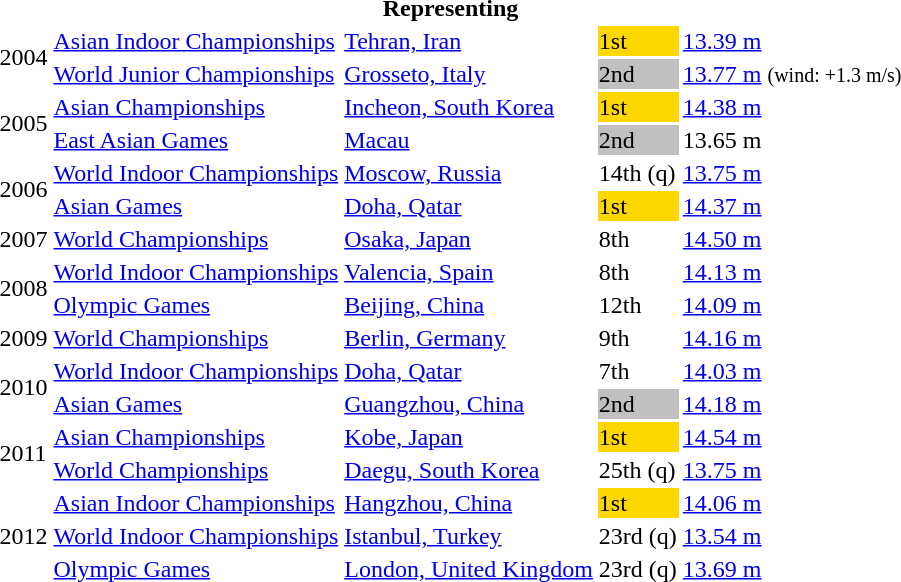<table>
<tr>
<th colspan="5">Representing </th>
</tr>
<tr>
<td rowspan=2>2004</td>
<td><a href='#'>Asian Indoor Championships</a></td>
<td><a href='#'>Tehran, Iran</a></td>
<td bgcolor=gold>1st</td>
<td><a href='#'>13.39 m</a></td>
</tr>
<tr>
<td><a href='#'>World Junior Championships</a></td>
<td><a href='#'>Grosseto, Italy</a></td>
<td bgcolor=silver>2nd</td>
<td><a href='#'>13.77 m</a>  <small>(wind: +1.3 m/s)</small></td>
</tr>
<tr>
<td rowspan=2>2005</td>
<td><a href='#'>Asian Championships</a></td>
<td><a href='#'>Incheon, South Korea</a></td>
<td bgcolor=gold>1st</td>
<td><a href='#'>14.38 m</a></td>
</tr>
<tr>
<td><a href='#'>East Asian Games</a></td>
<td><a href='#'>Macau</a></td>
<td bgcolor=silver>2nd</td>
<td>13.65 m</td>
</tr>
<tr>
<td rowspan=2>2006</td>
<td><a href='#'>World Indoor Championships</a></td>
<td><a href='#'>Moscow, Russia</a></td>
<td>14th (q)</td>
<td><a href='#'>13.75 m</a></td>
</tr>
<tr>
<td><a href='#'>Asian Games</a></td>
<td><a href='#'>Doha, Qatar</a></td>
<td bgcolor=gold>1st</td>
<td><a href='#'>14.37 m</a></td>
</tr>
<tr>
<td>2007</td>
<td><a href='#'>World Championships</a></td>
<td><a href='#'>Osaka, Japan</a></td>
<td>8th</td>
<td><a href='#'>14.50 m</a></td>
</tr>
<tr>
<td rowspan=2>2008</td>
<td><a href='#'>World Indoor Championships</a></td>
<td><a href='#'>Valencia, Spain</a></td>
<td>8th</td>
<td><a href='#'>14.13 m</a></td>
</tr>
<tr>
<td><a href='#'>Olympic Games</a></td>
<td><a href='#'>Beijing, China</a></td>
<td>12th</td>
<td><a href='#'>14.09 m</a></td>
</tr>
<tr>
<td>2009</td>
<td><a href='#'>World Championships</a></td>
<td><a href='#'>Berlin, Germany</a></td>
<td>9th</td>
<td><a href='#'>14.16 m</a></td>
</tr>
<tr>
<td rowspan=2>2010</td>
<td><a href='#'>World Indoor Championships</a></td>
<td><a href='#'>Doha, Qatar</a></td>
<td>7th</td>
<td><a href='#'>14.03 m</a></td>
</tr>
<tr>
<td><a href='#'>Asian Games</a></td>
<td><a href='#'>Guangzhou, China</a></td>
<td bgcolor=silver>2nd</td>
<td><a href='#'>14.18 m</a></td>
</tr>
<tr>
<td rowspan=2>2011</td>
<td><a href='#'>Asian Championships</a></td>
<td><a href='#'>Kobe, Japan</a></td>
<td bgcolor=gold>1st</td>
<td><a href='#'>14.54 m</a></td>
</tr>
<tr>
<td><a href='#'>World Championships</a></td>
<td><a href='#'>Daegu, South Korea</a></td>
<td>25th (q)</td>
<td><a href='#'>13.75 m</a></td>
</tr>
<tr>
<td rowspan=3>2012</td>
<td><a href='#'>Asian Indoor Championships</a></td>
<td><a href='#'>Hangzhou, China</a></td>
<td bgcolor=gold>1st</td>
<td><a href='#'>14.06 m</a></td>
</tr>
<tr>
<td><a href='#'>World Indoor Championships</a></td>
<td><a href='#'>Istanbul, Turkey</a></td>
<td>23rd (q)</td>
<td><a href='#'>13.54 m</a></td>
</tr>
<tr>
<td><a href='#'>Olympic Games</a></td>
<td><a href='#'>London, United Kingdom</a></td>
<td>23rd (q)</td>
<td><a href='#'>13.69 m</a></td>
</tr>
</table>
